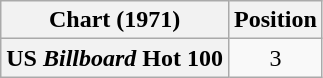<table class="wikitable plainrowheaders" style="text-align:center">
<tr>
<th>Chart (1971)</th>
<th>Position</th>
</tr>
<tr>
<th scope="row">US <em>Billboard</em> Hot 100</th>
<td>3</td>
</tr>
</table>
